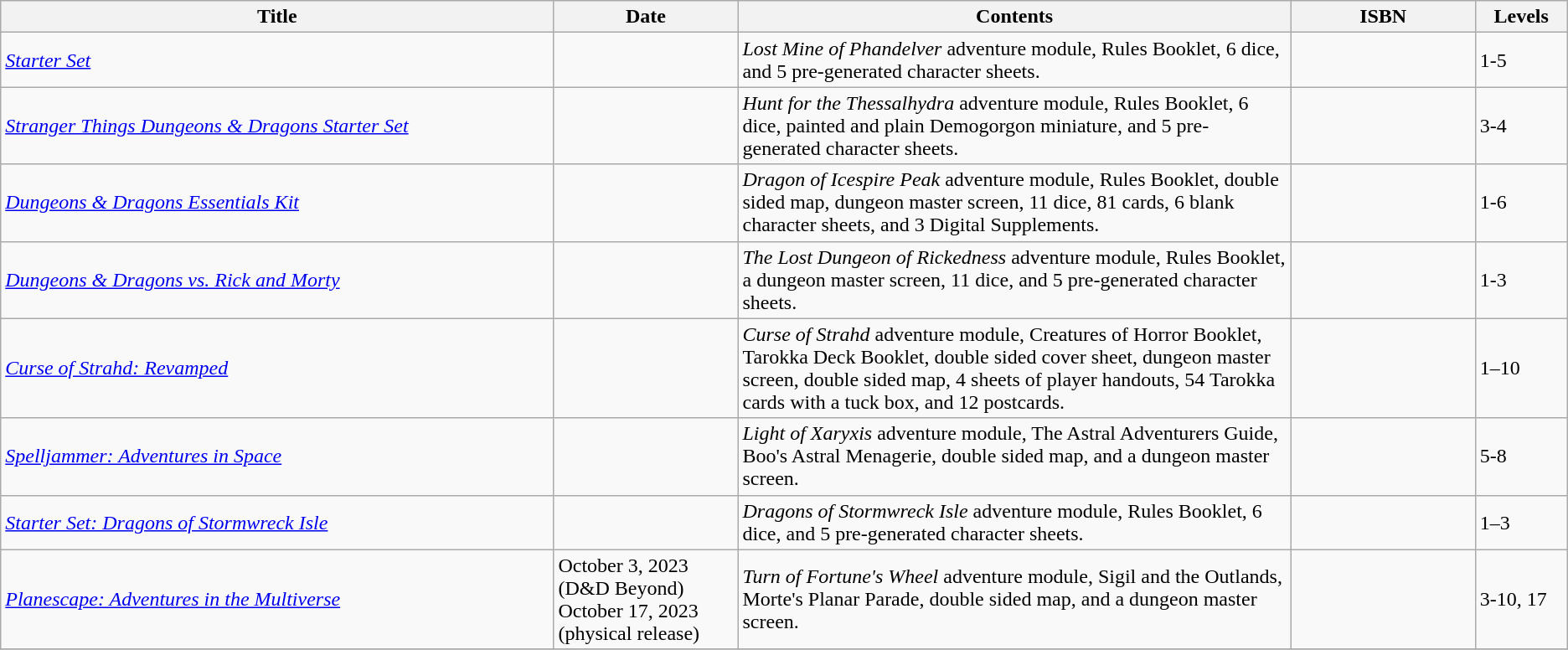<table class="wikitable sortable" style="margins:auto; width=95%;">
<tr>
<th width="30%">Title</th>
<th width="10%">Date</th>
<th width="30%">Contents</th>
<th width="10%">ISBN</th>
<th width="5%">Levels</th>
</tr>
<tr>
<td><em><a href='#'>Starter Set</a></em></td>
<td></td>
<td><em>Lost Mine of Phandelver</em> adventure module, Rules Booklet, 6 dice, and 5 pre-generated character sheets.</td>
<td></td>
<td>1-5</td>
</tr>
<tr>
<td><em><a href='#'>Stranger Things Dungeons & Dragons Starter Set</a></em></td>
<td></td>
<td><em>Hunt for the Thessalhydra</em> adventure module, Rules Booklet, 6 dice, painted and plain Demogorgon miniature, and 5 pre-generated character sheets.</td>
<td></td>
<td>3-4</td>
</tr>
<tr>
<td><em><a href='#'>Dungeons & Dragons Essentials Kit</a></em></td>
<td></td>
<td><em>Dragon of Icespire Peak</em> adventure module, Rules Booklet, double sided map, dungeon master screen, 11 dice, 81 cards, 6 blank character sheets, and 3 Digital Supplements.</td>
<td></td>
<td>1-6</td>
</tr>
<tr>
<td><em><a href='#'>Dungeons & Dragons vs. Rick and Morty</a></em></td>
<td></td>
<td><em>The Lost Dungeon of Rickedness</em> adventure module, Rules Booklet, a dungeon master screen, 11 dice, and 5 pre-generated character sheets.</td>
<td></td>
<td>1-3</td>
</tr>
<tr>
<td><em><a href='#'>Curse of Strahd: Revamped</a></em></td>
<td></td>
<td><em>Curse of Strahd</em> adventure module, Creatures of Horror Booklet, Tarokka Deck Booklet, double sided cover sheet, dungeon master screen, double sided map, 4 sheets of player handouts, 54 Tarokka cards with a tuck box, and 12 postcards.</td>
<td></td>
<td>1–10</td>
</tr>
<tr>
<td><em><a href='#'>Spelljammer: Adventures in Space</a></em></td>
<td></td>
<td><em>Light of Xaryxis</em> adventure module, The Astral Adventurers Guide, Boo's Astral Menagerie, double sided map, and a dungeon master screen.</td>
<td></td>
<td>5-8</td>
</tr>
<tr>
<td><em><a href='#'>Starter Set: Dragons of Stormwreck Isle</a></em></td>
<td></td>
<td><em>Dragons of Stormwreck Isle</em> adventure module, Rules Booklet, 6 dice, and 5 pre-generated character sheets.</td>
<td></td>
<td>1–3</td>
</tr>
<tr>
<td><em><a href='#'>Planescape: Adventures in the Multiverse</a></em></td>
<td>October 3, 2023 (D&D Beyond)<br>October 17, 2023 (physical release)</td>
<td><em>Turn of Fortune's Wheel</em> adventure module, Sigil and the Outlands, Morte's Planar Parade, double sided map, and a dungeon master screen.</td>
<td></td>
<td>3-10, 17</td>
</tr>
<tr>
</tr>
</table>
